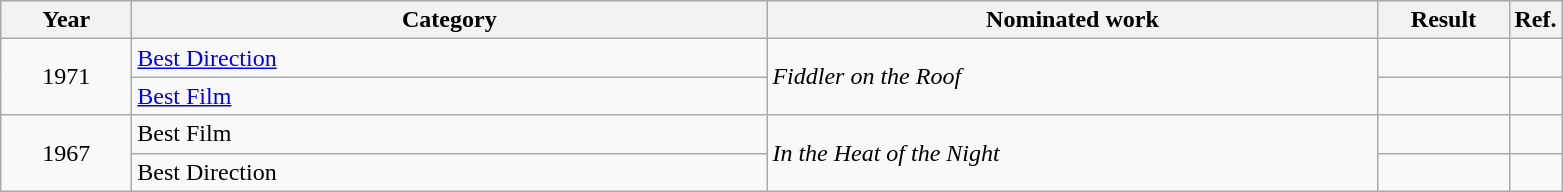<table class=wikitable>
<tr>
<th scope="col" style="width:5em;">Year</th>
<th scope="col" style="width:26em;">Category</th>
<th scope="col" style="width:25em;">Nominated work</th>
<th scope="col" style="width:5em;">Result</th>
<th>Ref.</th>
</tr>
<tr>
<td style="text-align:center;", rowspan="2">1971</td>
<td><a href='#'>Best Direction</a></td>
<td rowspan="2"><em>Fiddler on the Roof</em></td>
<td></td>
<td></td>
</tr>
<tr>
<td><a href='#'>Best Film</a></td>
<td></td>
<td></td>
</tr>
<tr>
<td style="text-align:center;", rowspan="2">1967</td>
<td>Best Film</td>
<td rowspan=2><em>In the Heat of the Night</em></td>
<td></td>
<td></td>
</tr>
<tr>
<td>Best Direction</td>
<td></td>
<td></td>
</tr>
</table>
